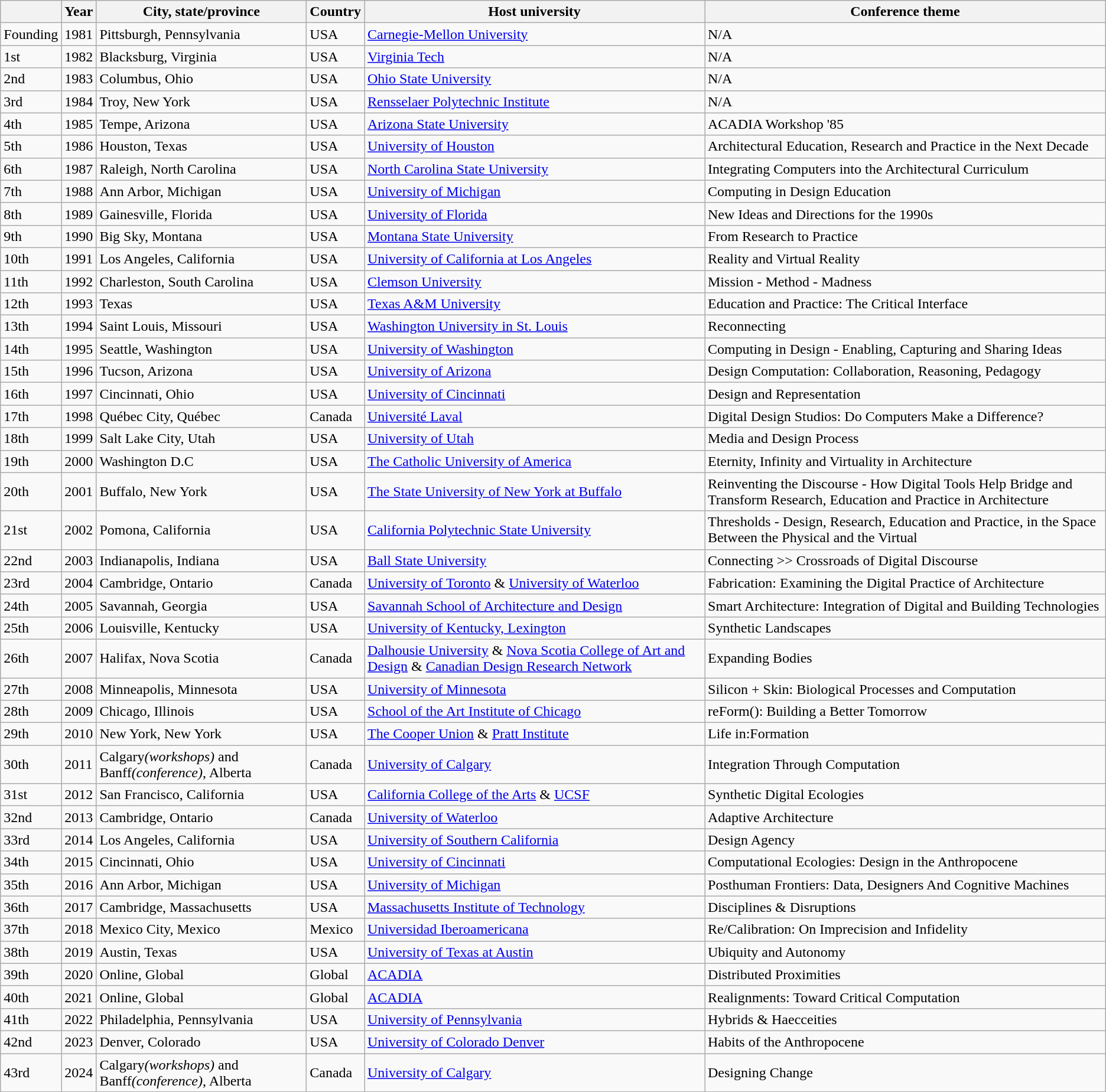<table class="wikitable">
<tr>
<th></th>
<th>Year</th>
<th>City, state/province</th>
<th>Country</th>
<th>Host university</th>
<th>Conference theme</th>
</tr>
<tr>
<td>Founding</td>
<td>1981</td>
<td>Pittsburgh, Pennsylvania</td>
<td>USA</td>
<td><a href='#'>Carnegie-Mellon University</a></td>
<td>N/A</td>
</tr>
<tr>
<td>1st</td>
<td>1982</td>
<td>Blacksburg, Virginia</td>
<td>USA</td>
<td><a href='#'>Virginia Tech</a></td>
<td>N/A</td>
</tr>
<tr>
<td>2nd</td>
<td>1983</td>
<td>Columbus, Ohio</td>
<td>USA</td>
<td><a href='#'>Ohio State University</a></td>
<td>N/A</td>
</tr>
<tr>
<td>3rd</td>
<td>1984</td>
<td>Troy, New York</td>
<td>USA</td>
<td><a href='#'>Rensselaer Polytechnic Institute</a></td>
<td>N/A</td>
</tr>
<tr>
<td>4th</td>
<td>1985</td>
<td>Tempe, Arizona</td>
<td>USA</td>
<td><a href='#'>Arizona State University</a></td>
<td>ACADIA Workshop '85</td>
</tr>
<tr>
<td>5th</td>
<td>1986</td>
<td>Houston, Texas</td>
<td>USA</td>
<td><a href='#'>University of Houston</a></td>
<td>Architectural Education, Research and Practice in the Next Decade</td>
</tr>
<tr>
<td>6th</td>
<td>1987</td>
<td>Raleigh, North Carolina</td>
<td>USA</td>
<td><a href='#'>North Carolina State University</a></td>
<td>Integrating Computers into the Architectural Curriculum</td>
</tr>
<tr>
<td>7th</td>
<td>1988</td>
<td>Ann Arbor, Michigan</td>
<td>USA</td>
<td><a href='#'>University of Michigan</a></td>
<td>Computing in Design Education</td>
</tr>
<tr>
<td>8th</td>
<td>1989</td>
<td>Gainesville, Florida</td>
<td>USA</td>
<td><a href='#'>University of Florida</a></td>
<td>New Ideas and Directions for the 1990s</td>
</tr>
<tr>
<td>9th</td>
<td>1990</td>
<td>Big Sky, Montana</td>
<td>USA</td>
<td><a href='#'>Montana State University</a></td>
<td>From Research to Practice</td>
</tr>
<tr>
<td>10th</td>
<td>1991</td>
<td>Los Angeles, California</td>
<td>USA</td>
<td><a href='#'>University of California at Los Angeles</a></td>
<td>Reality and Virtual Reality</td>
</tr>
<tr>
<td>11th</td>
<td>1992</td>
<td>Charleston, South Carolina</td>
<td>USA</td>
<td><a href='#'>Clemson University</a></td>
<td>Mission - Method - Madness</td>
</tr>
<tr>
<td>12th</td>
<td>1993</td>
<td>Texas</td>
<td>USA</td>
<td><a href='#'>Texas A&M University</a></td>
<td>Education and Practice: The Critical Interface</td>
</tr>
<tr>
<td>13th</td>
<td>1994</td>
<td>Saint Louis, Missouri</td>
<td>USA</td>
<td><a href='#'>Washington University in St. Louis</a></td>
<td>Reconnecting</td>
</tr>
<tr>
<td>14th</td>
<td>1995</td>
<td>Seattle, Washington</td>
<td>USA</td>
<td><a href='#'>University of Washington</a></td>
<td>Computing in Design - Enabling, Capturing and Sharing Ideas</td>
</tr>
<tr>
<td>15th</td>
<td>1996</td>
<td>Tucson, Arizona</td>
<td>USA</td>
<td><a href='#'>University of Arizona</a></td>
<td>Design Computation: Collaboration, Reasoning, Pedagogy</td>
</tr>
<tr>
<td>16th</td>
<td>1997</td>
<td>Cincinnati, Ohio</td>
<td>USA</td>
<td><a href='#'>University of Cincinnati</a></td>
<td>Design and Representation</td>
</tr>
<tr>
<td>17th</td>
<td>1998</td>
<td>Québec City, Québec</td>
<td>Canada</td>
<td><a href='#'>Université Laval</a></td>
<td>Digital Design Studios: Do Computers Make a Difference?</td>
</tr>
<tr>
<td>18th</td>
<td>1999</td>
<td>Salt Lake City, Utah</td>
<td>USA</td>
<td><a href='#'>University of Utah</a></td>
<td>Media and Design Process</td>
</tr>
<tr>
<td>19th</td>
<td>2000</td>
<td>Washington D.C</td>
<td>USA</td>
<td><a href='#'>The Catholic University of America</a></td>
<td>Eternity, Infinity and Virtuality in Architecture</td>
</tr>
<tr>
<td>20th</td>
<td>2001</td>
<td>Buffalo, New York</td>
<td>USA</td>
<td><a href='#'>The State University of New York at Buffalo</a></td>
<td>Reinventing the Discourse - How Digital Tools Help Bridge and Transform Research, Education and Practice in Architecture</td>
</tr>
<tr>
<td>21st</td>
<td>2002</td>
<td>Pomona, California</td>
<td>USA</td>
<td><a href='#'>California Polytechnic State University</a></td>
<td>Thresholds - Design, Research, Education and Practice, in the Space Between the Physical and the Virtual</td>
</tr>
<tr>
<td>22nd</td>
<td>2003</td>
<td>Indianapolis, Indiana</td>
<td>USA</td>
<td><a href='#'>Ball State University</a></td>
<td>Connecting >> Crossroads of Digital Discourse</td>
</tr>
<tr>
<td>23rd</td>
<td>2004</td>
<td>Cambridge, Ontario</td>
<td>Canada</td>
<td><a href='#'>University of Toronto</a> & <a href='#'>University of Waterloo</a></td>
<td>Fabrication: Examining the Digital Practice of Architecture</td>
</tr>
<tr>
<td>24th</td>
<td>2005</td>
<td>Savannah, Georgia</td>
<td>USA</td>
<td><a href='#'>Savannah School of Architecture and Design</a></td>
<td>Smart Architecture: Integration of Digital and Building Technologies</td>
</tr>
<tr>
<td>25th</td>
<td>2006</td>
<td>Louisville, Kentucky</td>
<td>USA</td>
<td><a href='#'>University of Kentucky, Lexington</a></td>
<td>Synthetic Landscapes</td>
</tr>
<tr>
<td>26th</td>
<td>2007</td>
<td>Halifax, Nova Scotia</td>
<td>Canada</td>
<td><a href='#'>Dalhousie University</a> & <a href='#'>Nova Scotia College of Art and Design</a> & <a href='#'>Canadian Design Research Network</a></td>
<td>Expanding Bodies</td>
</tr>
<tr>
<td>27th</td>
<td>2008</td>
<td>Minneapolis, Minnesota</td>
<td>USA</td>
<td><a href='#'>University of Minnesota</a></td>
<td>Silicon + Skin: Biological Processes and Computation</td>
</tr>
<tr>
<td>28th</td>
<td>2009</td>
<td>Chicago, Illinois</td>
<td>USA</td>
<td><a href='#'>School of the Art Institute of Chicago</a></td>
<td>reForm(): Building a Better Tomorrow</td>
</tr>
<tr>
<td>29th</td>
<td>2010</td>
<td>New York, New York</td>
<td>USA</td>
<td><a href='#'>The Cooper Union</a> & <a href='#'>Pratt Institute</a></td>
<td>Life in:Formation</td>
</tr>
<tr>
<td>30th</td>
<td>2011</td>
<td>Calgary<em>(workshops)</em> and Banff<em>(conference)</em>, Alberta</td>
<td>Canada</td>
<td><a href='#'>University of Calgary</a></td>
<td>Integration Through Computation</td>
</tr>
<tr>
<td>31st</td>
<td>2012</td>
<td>San Francisco, California</td>
<td>USA</td>
<td><a href='#'>California College of the Arts</a> & <a href='#'>UCSF</a></td>
<td>Synthetic Digital Ecologies</td>
</tr>
<tr>
<td>32nd</td>
<td>2013</td>
<td>Cambridge, Ontario</td>
<td>Canada</td>
<td><a href='#'>University of Waterloo</a></td>
<td>Adaptive Architecture</td>
</tr>
<tr>
<td>33rd</td>
<td>2014</td>
<td>Los Angeles, California</td>
<td>USA</td>
<td><a href='#'>University of Southern California</a></td>
<td>Design Agency</td>
</tr>
<tr>
<td>34th</td>
<td>2015</td>
<td>Cincinnati, Ohio</td>
<td>USA</td>
<td><a href='#'>University of Cincinnati</a></td>
<td>Computational Ecologies: Design in the Anthropocene</td>
</tr>
<tr>
<td>35th</td>
<td>2016</td>
<td>Ann Arbor, Michigan</td>
<td>USA</td>
<td><a href='#'>University of Michigan</a></td>
<td>Posthuman Frontiers: Data, Designers And Cognitive Machines</td>
</tr>
<tr>
<td>36th</td>
<td>2017</td>
<td>Cambridge, Massachusetts</td>
<td>USA</td>
<td><a href='#'>Massachusetts Institute of Technology</a></td>
<td>Disciplines & Disruptions</td>
</tr>
<tr>
<td>37th</td>
<td>2018</td>
<td>Mexico City, Mexico</td>
<td>Mexico</td>
<td><a href='#'>Universidad Iberoamericana</a></td>
<td>Re/Calibration: On Imprecision and Infidelity</td>
</tr>
<tr>
<td>38th</td>
<td>2019</td>
<td>Austin, Texas</td>
<td>USA</td>
<td><a href='#'>University of Texas at Austin</a></td>
<td>Ubiquity and Autonomy</td>
</tr>
<tr>
<td>39th</td>
<td>2020</td>
<td>Online, Global</td>
<td>Global</td>
<td><a href='#'>ACADIA</a></td>
<td>Distributed Proximities</td>
</tr>
<tr>
<td>40th</td>
<td>2021</td>
<td>Online, Global</td>
<td>Global</td>
<td><a href='#'>ACADIA</a></td>
<td>Realignments: Toward Critical Computation</td>
</tr>
<tr>
<td>41th</td>
<td>2022</td>
<td>Philadelphia, Pennsylvania</td>
<td>USA</td>
<td><a href='#'>University of Pennsylvania</a></td>
<td>Hybrids & Haecceities</td>
</tr>
<tr>
<td>42nd</td>
<td>2023</td>
<td>Denver, Colorado</td>
<td>USA</td>
<td><a href='#'>University of Colorado Denver</a></td>
<td>Habits of the Anthropocene</td>
</tr>
<tr>
<td>43rd</td>
<td>2024</td>
<td>Calgary<em>(workshops)</em> and Banff<em>(conference)</em>, Alberta</td>
<td>Canada</td>
<td><a href='#'>University of Calgary</a></td>
<td>Designing Change</td>
</tr>
</table>
